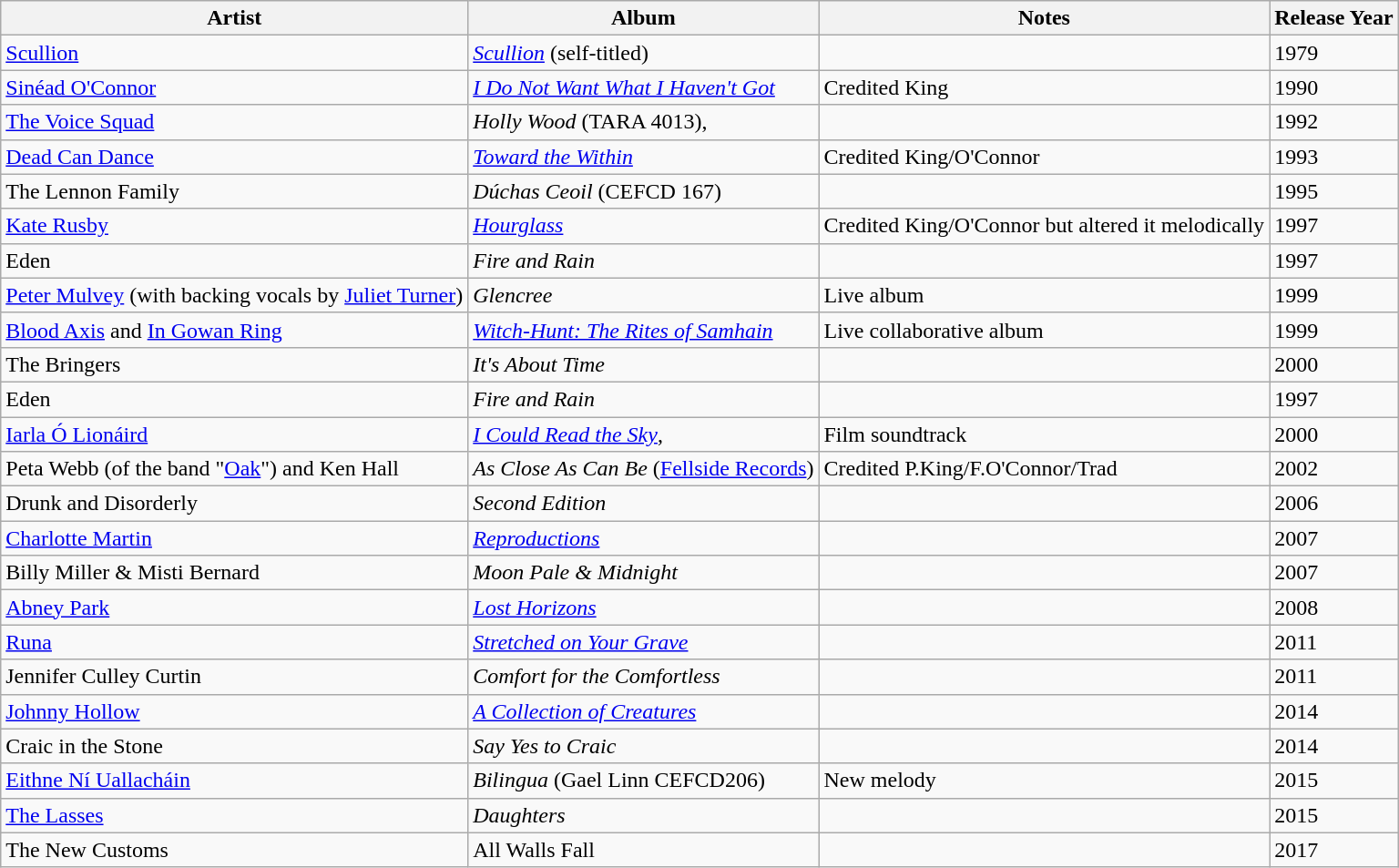<table class="wikitable">
<tr>
<th>Artist</th>
<th>Album</th>
<th>Notes</th>
<th>Release Year</th>
</tr>
<tr>
<td><a href='#'>Scullion</a></td>
<td><em><a href='#'>Scullion</a></em> (self-titled)</td>
<td></td>
<td>1979</td>
</tr>
<tr>
<td><a href='#'>Sinéad O'Connor</a></td>
<td><em><a href='#'>I Do Not Want What I Haven't Got</a></em></td>
<td>Credited King</td>
<td>1990</td>
</tr>
<tr>
<td><a href='#'>The Voice Squad</a></td>
<td><em>Holly Wood</em> (TARA 4013),</td>
<td></td>
<td>1992</td>
</tr>
<tr>
<td><a href='#'>Dead Can Dance</a></td>
<td><em><a href='#'>Toward the Within</a></em></td>
<td>Credited King/O'Connor</td>
<td>1993</td>
</tr>
<tr>
<td>The Lennon Family</td>
<td><em>Dúchas Ceoil</em> (CEFCD 167)</td>
<td></td>
<td>1995</td>
</tr>
<tr>
<td><a href='#'>Kate Rusby</a></td>
<td><em><a href='#'>Hourglass</a></em></td>
<td>Credited King/O'Connor but altered it melodically</td>
<td>1997</td>
</tr>
<tr>
<td>Eden</td>
<td><em>Fire and Rain</em></td>
<td></td>
<td>1997</td>
</tr>
<tr>
<td><a href='#'>Peter Mulvey</a> (with backing vocals by <a href='#'>Juliet Turner</a>)</td>
<td><em>Glencree</em></td>
<td>Live album</td>
<td>1999</td>
</tr>
<tr>
<td><a href='#'>Blood Axis</a> and <a href='#'>In Gowan Ring</a></td>
<td><em><a href='#'>Witch-Hunt: The Rites of Samhain</a></em></td>
<td>Live collaborative album</td>
<td>1999</td>
</tr>
<tr>
<td>The Bringers</td>
<td><em>It's About Time</em></td>
<td></td>
<td>2000</td>
</tr>
<tr>
<td>Eden</td>
<td><em>Fire and Rain</em></td>
<td></td>
<td>1997</td>
</tr>
<tr>
<td><a href='#'>Iarla Ó Lionáird</a></td>
<td><em><a href='#'>I Could Read the Sky</a></em>,</td>
<td>Film soundtrack</td>
<td>2000</td>
</tr>
<tr>
<td>Peta Webb (of the band "<a href='#'>Oak</a>") and Ken Hall</td>
<td><em>As Close As Can Be</em> (<a href='#'>Fellside Records</a>)</td>
<td>Credited P.King/F.O'Connor/Trad</td>
<td>2002</td>
</tr>
<tr>
<td>Drunk and Disorderly</td>
<td><em>Second Edition</em></td>
<td></td>
<td>2006</td>
</tr>
<tr>
<td><a href='#'>Charlotte Martin</a></td>
<td><em><a href='#'>Reproductions</a></em></td>
<td></td>
<td>2007</td>
</tr>
<tr>
<td>Billy Miller & Misti Bernard</td>
<td><em>Moon Pale & Midnight</em></td>
<td></td>
<td>2007</td>
</tr>
<tr>
<td><a href='#'>Abney Park</a></td>
<td><em><a href='#'>Lost Horizons</a></em></td>
<td></td>
<td>2008</td>
</tr>
<tr>
<td><a href='#'>Runa</a></td>
<td><em><a href='#'>Stretched on Your Grave</a></em></td>
<td></td>
<td>2011</td>
</tr>
<tr>
<td>Jennifer Culley Curtin</td>
<td><em>Comfort for the Comfortless</em></td>
<td></td>
<td>2011</td>
</tr>
<tr>
<td><a href='#'>Johnny Hollow</a></td>
<td><em><a href='#'>A Collection of Creatures</a></em></td>
<td></td>
<td>2014</td>
</tr>
<tr>
<td>Craic in the Stone</td>
<td><em>Say Yes to Craic</em></td>
<td></td>
<td>2014</td>
</tr>
<tr>
<td><a href='#'>Eithne Ní Uallacháin</a></td>
<td><em>Bilingua</em> (Gael Linn CEFCD206)</td>
<td>New melody</td>
<td>2015</td>
</tr>
<tr>
<td><a href='#'>The Lasses</a></td>
<td><em>Daughters</em></td>
<td></td>
<td>2015</td>
</tr>
<tr>
<td>The New Customs</td>
<td>All Walls Fall</td>
<td></td>
<td>2017</td>
</tr>
</table>
